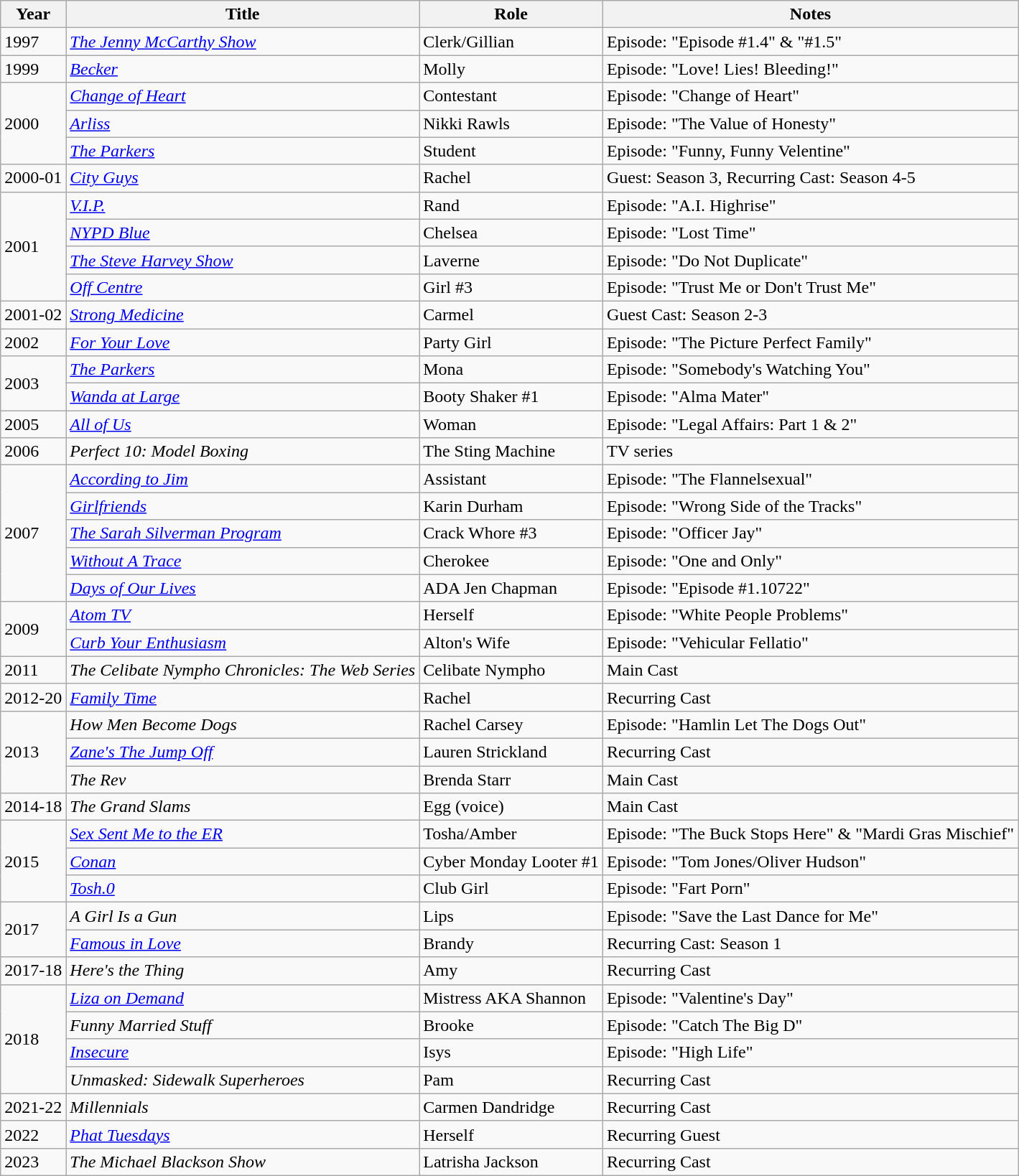<table class="wikitable sortable">
<tr>
<th>Year</th>
<th>Title</th>
<th>Role</th>
<th>Notes</th>
</tr>
<tr>
<td>1997</td>
<td><em><a href='#'>The Jenny McCarthy Show</a></em></td>
<td>Clerk/Gillian</td>
<td>Episode: "Episode #1.4" & "#1.5"</td>
</tr>
<tr>
<td>1999</td>
<td><em><a href='#'>Becker</a></em></td>
<td>Molly</td>
<td>Episode: "Love! Lies! Bleeding!"</td>
</tr>
<tr>
<td rowspan="3">2000</td>
<td><em><a href='#'>Change of Heart</a></em></td>
<td>Contestant</td>
<td>Episode: "Change of Heart"</td>
</tr>
<tr>
<td><em><a href='#'>Arliss</a></em></td>
<td>Nikki Rawls</td>
<td>Episode: "The Value of Honesty"</td>
</tr>
<tr>
<td><em><a href='#'>The Parkers</a></em></td>
<td>Student</td>
<td>Episode: "Funny, Funny Velentine"</td>
</tr>
<tr>
<td>2000-01</td>
<td><em><a href='#'>City Guys</a></em></td>
<td>Rachel</td>
<td>Guest: Season 3, Recurring Cast: Season 4-5</td>
</tr>
<tr>
<td rowspan="4">2001</td>
<td><em><a href='#'>V.I.P.</a></em></td>
<td>Rand</td>
<td>Episode: "A.I. Highrise"</td>
</tr>
<tr>
<td><em><a href='#'>NYPD Blue</a></em></td>
<td>Chelsea</td>
<td>Episode: "Lost Time"</td>
</tr>
<tr>
<td><em><a href='#'>The Steve Harvey Show</a></em></td>
<td>Laverne</td>
<td>Episode: "Do Not Duplicate"</td>
</tr>
<tr>
<td><em><a href='#'>Off Centre</a></em></td>
<td>Girl #3</td>
<td>Episode: "Trust Me or Don't Trust Me"</td>
</tr>
<tr>
<td>2001-02</td>
<td><em><a href='#'>Strong Medicine</a></em></td>
<td>Carmel</td>
<td>Guest Cast: Season 2-3</td>
</tr>
<tr>
<td>2002</td>
<td><em><a href='#'>For Your Love</a></em></td>
<td>Party Girl</td>
<td>Episode: "The Picture Perfect Family"</td>
</tr>
<tr>
<td rowspan="2">2003</td>
<td><em><a href='#'>The Parkers</a></em></td>
<td>Mona</td>
<td>Episode: "Somebody's Watching You"</td>
</tr>
<tr>
<td><em><a href='#'>Wanda at Large</a></em></td>
<td>Booty Shaker #1</td>
<td>Episode: "Alma Mater"</td>
</tr>
<tr>
<td>2005</td>
<td><em><a href='#'>All of Us</a></em></td>
<td>Woman</td>
<td>Episode: "Legal Affairs: Part 1 & 2"</td>
</tr>
<tr>
<td>2006</td>
<td><em>Perfect 10: Model Boxing</em></td>
<td>The Sting Machine</td>
<td>TV series</td>
</tr>
<tr>
<td rowspan="5">2007</td>
<td><em><a href='#'>According to Jim</a></em></td>
<td>Assistant</td>
<td>Episode: "The Flannelsexual"</td>
</tr>
<tr>
<td><em><a href='#'>Girlfriends</a></em></td>
<td>Karin Durham</td>
<td>Episode: "Wrong Side of the Tracks"</td>
</tr>
<tr>
<td><em><a href='#'>The Sarah Silverman Program</a></em></td>
<td>Crack Whore #3</td>
<td>Episode: "Officer Jay"</td>
</tr>
<tr>
<td><em><a href='#'>Without A Trace</a></em></td>
<td>Cherokee</td>
<td>Episode: "One and Only"</td>
</tr>
<tr>
<td><em><a href='#'>Days of Our Lives</a></em></td>
<td>ADA Jen Chapman</td>
<td>Episode: "Episode #1.10722"</td>
</tr>
<tr>
<td rowspan="2">2009</td>
<td><em><a href='#'>Atom TV</a></em></td>
<td>Herself</td>
<td>Episode: "White People Problems"</td>
</tr>
<tr>
<td><em><a href='#'>Curb Your Enthusiasm</a></em></td>
<td>Alton's Wife</td>
<td>Episode: "Vehicular Fellatio"</td>
</tr>
<tr>
<td>2011</td>
<td><em>The Celibate Nympho Chronicles: The Web Series</em></td>
<td>Celibate Nympho</td>
<td>Main Cast</td>
</tr>
<tr>
<td>2012-20</td>
<td><em><a href='#'>Family Time</a></em></td>
<td>Rachel</td>
<td>Recurring Cast</td>
</tr>
<tr>
<td rowspan="3">2013</td>
<td><em>How Men Become Dogs</em></td>
<td>Rachel Carsey</td>
<td>Episode: "Hamlin Let The Dogs Out"</td>
</tr>
<tr>
<td><em><a href='#'>Zane's The Jump Off</a></em></td>
<td>Lauren Strickland</td>
<td>Recurring Cast</td>
</tr>
<tr>
<td><em>The Rev</em></td>
<td>Brenda Starr</td>
<td>Main Cast</td>
</tr>
<tr>
<td>2014-18</td>
<td><em>The Grand Slams</em></td>
<td>Egg (voice)</td>
<td>Main Cast</td>
</tr>
<tr>
<td rowspan="3">2015</td>
<td><em><a href='#'>Sex Sent Me to the ER</a></em></td>
<td>Tosha/Amber</td>
<td>Episode: "The Buck Stops Here" & "Mardi Gras Mischief"</td>
</tr>
<tr>
<td><em><a href='#'>Conan</a></em></td>
<td>Cyber Monday Looter #1</td>
<td>Episode: "Tom Jones/Oliver Hudson"</td>
</tr>
<tr>
<td><em><a href='#'>Tosh.0</a></em></td>
<td>Club Girl</td>
<td>Episode: "Fart Porn"</td>
</tr>
<tr>
<td rowspan="2">2017</td>
<td><em>A Girl Is a Gun</em></td>
<td>Lips</td>
<td>Episode: "Save the Last Dance for Me"</td>
</tr>
<tr>
<td><em><a href='#'>Famous in Love</a></em></td>
<td>Brandy</td>
<td>Recurring Cast: Season 1</td>
</tr>
<tr>
<td>2017-18</td>
<td><em>Here's the Thing</em></td>
<td>Amy</td>
<td>Recurring Cast</td>
</tr>
<tr>
<td rowspan="4">2018</td>
<td><em><a href='#'>Liza on Demand</a></em></td>
<td>Mistress AKA Shannon</td>
<td>Episode: "Valentine's Day"</td>
</tr>
<tr>
<td><em>Funny Married Stuff</em></td>
<td>Brooke</td>
<td>Episode: "Catch The Big D"</td>
</tr>
<tr>
<td><em><a href='#'>Insecure</a></em></td>
<td>Isys</td>
<td>Episode: "High Life"</td>
</tr>
<tr>
<td><em>Unmasked: Sidewalk Superheroes</em></td>
<td>Pam</td>
<td>Recurring Cast</td>
</tr>
<tr>
<td>2021-22</td>
<td><em>Millennials</em></td>
<td>Carmen Dandridge</td>
<td>Recurring Cast</td>
</tr>
<tr>
<td>2022</td>
<td><em><a href='#'>Phat Tuesdays</a></em></td>
<td>Herself</td>
<td>Recurring Guest</td>
</tr>
<tr>
<td>2023</td>
<td><em>The Michael Blackson Show</em></td>
<td>Latrisha Jackson</td>
<td>Recurring Cast</td>
</tr>
</table>
